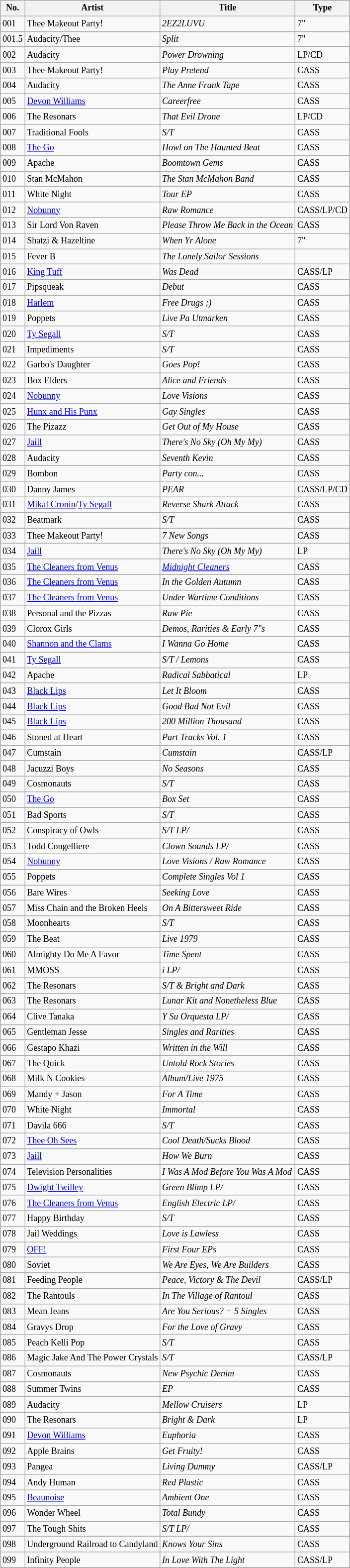<table class="sortable wikitable" style="font-size:9pt">
<tr>
<th>No.</th>
<th>Artist</th>
<th>Title</th>
<th>Type</th>
</tr>
<tr>
<td>001</td>
<td>Thee Makeout Party!</td>
<td><em> 2EZ2LUVU </em></td>
<td>7"</td>
</tr>
<tr>
<td>001.5</td>
<td>Audacity/Thee</td>
<td><em>Split </em></td>
<td>7"</td>
</tr>
<tr>
<td>002</td>
<td>Audacity</td>
<td><em> Power Drowning </em></td>
<td>LP/CD</td>
</tr>
<tr>
<td>003</td>
<td>Thee Makeout Party!</td>
<td><em> Play Pretend </em></td>
<td>CASS</td>
</tr>
<tr>
<td>004</td>
<td>Audacity</td>
<td><em> The Anne Frank Tape </em></td>
<td>CASS</td>
</tr>
<tr>
<td>005</td>
<td><a href='#'>Devon Williams</a></td>
<td><em> Careerfree </em></td>
<td>CASS</td>
</tr>
<tr>
<td>006</td>
<td>The Resonars</td>
<td><em> That Evil Drone </em></td>
<td>LP/CD</td>
</tr>
<tr>
<td>007</td>
<td>Traditional Fools</td>
<td><em> S/T </em></td>
<td>CASS</td>
</tr>
<tr>
<td>008</td>
<td><a href='#'>The Go</a></td>
<td><em> Howl on The Haunted Beat </em></td>
<td>CASS</td>
</tr>
<tr>
<td>009</td>
<td>Apache</td>
<td><em> Boomtown Gems </em></td>
<td>CASS</td>
</tr>
<tr>
<td>010</td>
<td>Stan McMahon</td>
<td><em> The Stan McMahon Band </em></td>
<td>CASS</td>
</tr>
<tr>
<td>011</td>
<td>White Night</td>
<td><em> Tour EP </em></td>
<td>CASS</td>
</tr>
<tr>
<td>012</td>
<td><a href='#'>Nobunny</a></td>
<td><em> Raw Romance </em></td>
<td>CASS/LP/CD</td>
</tr>
<tr>
<td>013</td>
<td>Sir Lord Von Raven</td>
<td><em> Please Throw Me Back in the Ocean </em></td>
<td>CASS</td>
</tr>
<tr>
<td>014</td>
<td>Shatzi & Hazeltine</td>
<td><em> When Yr Alone</em></td>
<td>7"</td>
</tr>
<tr>
<td>015</td>
<td>Fever B</td>
<td><em> The Lonely Sailor Sessions </em></td>
<td></td>
</tr>
<tr>
<td>016</td>
<td><a href='#'>King Tuff</a></td>
<td><em> Was Dead </em></td>
<td>CASS/LP</td>
</tr>
<tr>
<td>017</td>
<td>Pipsqueak</td>
<td><em> Debut </em></td>
<td>CASS</td>
</tr>
<tr>
<td>018</td>
<td><a href='#'>Harlem</a></td>
<td><em> Free Drugs ;) </em></td>
<td>CASS</td>
</tr>
<tr>
<td>019</td>
<td>Poppets</td>
<td><em> Live Pa Utmarken </em></td>
<td>CASS</td>
</tr>
<tr>
<td>020</td>
<td><a href='#'>Ty Segall</a></td>
<td><em> S/T </em></td>
<td>CASS</td>
</tr>
<tr>
<td>021</td>
<td>Impediments</td>
<td><em> S/T </em></td>
<td>CASS</td>
</tr>
<tr>
<td>022</td>
<td>Garbo's Daughter</td>
<td><em> Goes Pop! </em></td>
<td>CASS</td>
</tr>
<tr>
<td>023</td>
<td>Box Elders</td>
<td><em> Alice and Friends </em></td>
<td>CASS</td>
</tr>
<tr>
<td>024</td>
<td><a href='#'>Nobunny</a></td>
<td><em> Love Visions </em></td>
<td>CASS</td>
</tr>
<tr>
<td>025</td>
<td><a href='#'>Hunx and His Punx</a></td>
<td><em> Gay Singles </em></td>
<td>CASS</td>
</tr>
<tr>
<td>026</td>
<td>The Pizazz</td>
<td><em> Get Out of My House </em></td>
<td>CASS</td>
</tr>
<tr>
<td>027</td>
<td><a href='#'>Jaill</a></td>
<td><em> There's No Sky (Oh My My) </em></td>
<td>CASS</td>
</tr>
<tr>
<td>028</td>
<td>Audacity</td>
<td><em> Seventh Kevin </em></td>
<td>CASS</td>
</tr>
<tr>
<td>029</td>
<td>Bombon</td>
<td><em> Party con... </em></td>
<td>CASS</td>
</tr>
<tr>
<td>030</td>
<td>Danny James</td>
<td><em> PEAR</em></td>
<td>CASS/LP/CD</td>
</tr>
<tr>
<td>031</td>
<td><a href='#'>Mikal Cronin</a>/<a href='#'>Ty Segall</a></td>
<td><em> Reverse Shark Attack </em></td>
<td>CASS</td>
</tr>
<tr>
<td>032</td>
<td>Beatmark</td>
<td><em> S/T </em></td>
<td>CASS</td>
</tr>
<tr>
<td>033</td>
<td>Thee Makeout Party!</td>
<td><em> 7 New Songs </em></td>
<td>CASS</td>
</tr>
<tr>
<td>034</td>
<td><a href='#'>Jaill</a></td>
<td><em> There's No Sky (Oh My My)</em></td>
<td>LP</td>
</tr>
<tr>
<td>035</td>
<td><a href='#'>The Cleaners from Venus</a></td>
<td><em><a href='#'>Midnight Cleaners</a></em></td>
<td>CASS</td>
</tr>
<tr>
<td>036</td>
<td><a href='#'>The Cleaners from Venus</a></td>
<td><em> In the Golden Autumn </em></td>
<td>CASS</td>
</tr>
<tr>
<td>037</td>
<td><a href='#'>The Cleaners from Venus</a></td>
<td><em> Under Wartime Conditions </em></td>
<td>CASS</td>
</tr>
<tr>
<td>038</td>
<td>Personal and the Pizzas</td>
<td><em> Raw Pie </em></td>
<td>CASS</td>
</tr>
<tr>
<td>039</td>
<td>Clorox Girls</td>
<td><em> Demos, Rarities & Early 7"s </em></td>
<td>CASS</td>
</tr>
<tr>
<td>040</td>
<td><a href='#'>Shannon and the Clams</a></td>
<td><em> I Wanna Go Home </em></td>
<td>CASS</td>
</tr>
<tr>
<td>041</td>
<td><a href='#'>Ty Segall</a></td>
<td><em> S/T / Lemons </em></td>
<td>CASS</td>
</tr>
<tr>
<td>042</td>
<td>Apache</td>
<td><em> Radical Sabbatical</em></td>
<td>LP</td>
</tr>
<tr>
<td>043</td>
<td><a href='#'>Black Lips</a></td>
<td><em> Let It Bloom </em></td>
<td>CASS</td>
</tr>
<tr>
<td>044</td>
<td><a href='#'>Black Lips</a></td>
<td><em> Good Bad Not Evil </em></td>
<td>CASS</td>
</tr>
<tr>
<td>045</td>
<td><a href='#'>Black Lips</a></td>
<td><em>200 Million Thousand </em></td>
<td>CASS</td>
</tr>
<tr>
<td>046</td>
<td>Stoned at Heart</td>
<td><em> Part Tracks Vol. 1 </em></td>
<td>CASS</td>
</tr>
<tr>
<td>047</td>
<td>Cumstain</td>
<td><em> Cumstain </em></td>
<td>CASS/LP</td>
</tr>
<tr>
<td>048</td>
<td>Jacuzzi Boys</td>
<td><em> No Seasons </em></td>
<td>CASS</td>
</tr>
<tr>
<td>049</td>
<td>Cosmonauts</td>
<td><em> S/T </em></td>
<td>CASS</td>
</tr>
<tr>
<td>050</td>
<td><a href='#'>The Go</a></td>
<td><em> Box Set </em></td>
<td>CASS</td>
</tr>
<tr>
<td>051</td>
<td>Bad Sports</td>
<td><em> S/T </em></td>
<td>CASS</td>
</tr>
<tr>
<td>052</td>
<td>Conspiracy of Owls</td>
<td><em> S/T LP/</em></td>
<td>CASS</td>
</tr>
<tr>
<td>053</td>
<td>Todd Congelliere</td>
<td><em> Clown Sounds LP/</em></td>
<td>CASS</td>
</tr>
<tr>
<td>054</td>
<td><a href='#'>Nobunny</a></td>
<td><em> Love Visions / Raw Romance </em></td>
<td>CASS</td>
</tr>
<tr>
<td>055</td>
<td>Poppets</td>
<td><em> Complete Singles Vol 1 </em></td>
<td>CASS</td>
</tr>
<tr>
<td>056</td>
<td>Bare Wires</td>
<td><em> Seeking Love </em></td>
<td>CASS</td>
</tr>
<tr>
<td>057</td>
<td>Miss Chain and the Broken Heels</td>
<td><em> On A Bittersweet Ride </em></td>
<td>CASS</td>
</tr>
<tr>
<td>058</td>
<td>Moonhearts</td>
<td><em> S/T </em></td>
<td>CASS</td>
</tr>
<tr>
<td>059</td>
<td>The Beat</td>
<td><em> Live 1979 </em></td>
<td>CASS</td>
</tr>
<tr>
<td>060</td>
<td>Almighty Do Me A Favor</td>
<td><em> Time Spent </em></td>
<td>CASS</td>
</tr>
<tr>
<td>061</td>
<td>MMOSS</td>
<td><em> i LP/</em></td>
<td>CASS</td>
</tr>
<tr>
<td>062</td>
<td>The Resonars</td>
<td><em> S/T & Bright and Dark </em></td>
<td>CASS</td>
</tr>
<tr>
<td>063</td>
<td>The Resonars</td>
<td><em> Lunar Kit and Nonetheless Blue </em></td>
<td>CASS</td>
</tr>
<tr>
<td>064</td>
<td>Clive Tanaka</td>
<td><em> Y Su Orquesta LP/</em></td>
<td>CASS</td>
</tr>
<tr>
<td>065</td>
<td>Gentleman Jesse</td>
<td><em> Singles and Rarities </em></td>
<td>CASS</td>
</tr>
<tr>
<td>066</td>
<td>Gestapo Khazi</td>
<td><em> Written in the Will </em></td>
<td>CASS</td>
</tr>
<tr>
<td>067</td>
<td>The Quick</td>
<td><em> Untold Rock Stories </em></td>
<td>CASS</td>
</tr>
<tr>
<td>068</td>
<td>Milk N Cookies</td>
<td><em> Album/Live 1975 </em></td>
<td>CASS</td>
</tr>
<tr>
<td>069</td>
<td>Mandy + Jason</td>
<td><em> For A Time </em></td>
<td>CASS</td>
</tr>
<tr>
<td>070</td>
<td>White Night</td>
<td><em> Immortal </em></td>
<td>CASS</td>
</tr>
<tr>
<td>071</td>
<td>Davila 666</td>
<td><em> S/T </em></td>
<td>CASS</td>
</tr>
<tr>
<td>072</td>
<td><a href='#'>Thee Oh Sees</a></td>
<td><em> Cool Death/Sucks Blood </em></td>
<td>CASS</td>
</tr>
<tr>
<td>073</td>
<td><a href='#'>Jaill</a></td>
<td><em> How We Burn </em></td>
<td>CASS</td>
</tr>
<tr>
<td>074</td>
<td>Television Personalities</td>
<td><em>I Was A Mod Before You Was A Mod </em></td>
<td>CASS</td>
</tr>
<tr>
<td>075</td>
<td><a href='#'>Dwight Twilley</a></td>
<td><em> Green Blimp LP/</em></td>
<td>CASS</td>
</tr>
<tr>
<td>076</td>
<td><a href='#'>The Cleaners from Venus</a></td>
<td><em> English Electric LP/</em></td>
<td>CASS</td>
</tr>
<tr>
<td>077</td>
<td>Happy Birthday</td>
<td><em> S/T </em></td>
<td>CASS</td>
</tr>
<tr>
<td>078</td>
<td>Jail Weddings</td>
<td><em> Love is Lawless </em></td>
<td>CASS</td>
</tr>
<tr>
<td>079</td>
<td><a href='#'>OFF!</a></td>
<td><em> First Four EPs </em></td>
<td>CASS</td>
</tr>
<tr>
<td>080</td>
<td>Soviet</td>
<td><em> We Are Eyes, We Are Builders </em></td>
<td>CASS</td>
</tr>
<tr>
<td>081</td>
<td>Feeding People</td>
<td><em> Peace, Victory & The Devil </em></td>
<td>CASS/LP</td>
</tr>
<tr>
<td>082</td>
<td>The Rantouls</td>
<td><em> In The Village of Rantoul </em></td>
<td>CASS</td>
</tr>
<tr>
<td>083</td>
<td>Mean Jeans</td>
<td><em> Are You Serious? + 5 Singles </em></td>
<td>CASS</td>
</tr>
<tr>
<td>084</td>
<td>Gravys Drop</td>
<td><em> For the Love of Gravy </em></td>
<td>CASS</td>
</tr>
<tr>
<td>085</td>
<td>Peach Kelli Pop</td>
<td><em> S/T </em></td>
<td>CASS</td>
</tr>
<tr>
<td>086</td>
<td>Magic Jake And The Power Crystals</td>
<td><em> S/T </em></td>
<td>CASS/LP</td>
</tr>
<tr>
<td>087</td>
<td>Cosmonauts</td>
<td><em> New Psychic Denim </em></td>
<td>CASS</td>
</tr>
<tr>
<td>088</td>
<td>Summer Twins</td>
<td><em> EP </em></td>
<td>CASS</td>
</tr>
<tr>
<td>089</td>
<td>Audacity</td>
<td><em> Mellow Cruisers</em></td>
<td>LP</td>
</tr>
<tr>
<td>090</td>
<td>The Resonars</td>
<td><em> Bright & Dark</em></td>
<td>LP</td>
</tr>
<tr>
<td>091</td>
<td><a href='#'>Devon Williams</a></td>
<td><em> Euphoria </em></td>
<td>CASS</td>
</tr>
<tr>
<td>092</td>
<td>Apple Brains</td>
<td><em> Get Fruity! </em></td>
<td>CASS</td>
</tr>
<tr>
<td>093</td>
<td>Pangea</td>
<td><em> Living Dummy </em></td>
<td>CASS/LP</td>
</tr>
<tr>
<td>094</td>
<td>Andy Human</td>
<td><em> Red Plastic </em></td>
<td>CASS</td>
</tr>
<tr>
<td>095</td>
<td><a href='#'>Beaunoise</a></td>
<td><em> Ambient One </em></td>
<td>CASS</td>
</tr>
<tr>
<td>096</td>
<td>Wonder Wheel</td>
<td><em> Total Bundy </em></td>
<td>CASS</td>
</tr>
<tr>
<td>097</td>
<td>The Tough Shits</td>
<td><em> S/T LP/</em></td>
<td>CASS</td>
</tr>
<tr>
<td>098</td>
<td>Underground Railroad to Candyland</td>
<td><em> Knows Your Sins </em></td>
<td>CASS</td>
</tr>
<tr>
<td>099</td>
<td>Infinity People</td>
<td><em> In Love With The Light </em></td>
<td>CASS/LP</td>
</tr>
<tr>
</tr>
</table>
